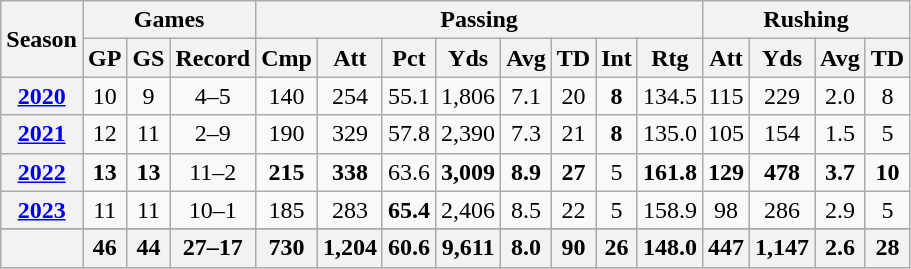<table class="wikitable" style="text-align:center;">
<tr>
<th rowspan="2">Season</th>
<th colspan="3">Games</th>
<th colspan="8">Passing</th>
<th colspan="5">Rushing</th>
</tr>
<tr>
<th>GP</th>
<th>GS</th>
<th>Record</th>
<th>Cmp</th>
<th>Att</th>
<th>Pct</th>
<th>Yds</th>
<th>Avg</th>
<th>TD</th>
<th>Int</th>
<th>Rtg</th>
<th>Att</th>
<th>Yds</th>
<th>Avg</th>
<th>TD</th>
</tr>
<tr>
<th><a href='#'>2020</a></th>
<td>10</td>
<td>9</td>
<td>4–5</td>
<td>140</td>
<td>254</td>
<td>55.1</td>
<td>1,806</td>
<td>7.1</td>
<td>20</td>
<td><strong>8</strong></td>
<td>134.5</td>
<td>115</td>
<td>229</td>
<td>2.0</td>
<td>8</td>
</tr>
<tr>
<th><a href='#'>2021</a></th>
<td>12</td>
<td>11</td>
<td>2–9</td>
<td>190</td>
<td>329</td>
<td>57.8</td>
<td>2,390</td>
<td>7.3</td>
<td>21</td>
<td><strong>8</strong></td>
<td>135.0</td>
<td>105</td>
<td>154</td>
<td>1.5</td>
<td>5</td>
</tr>
<tr>
<th><a href='#'>2022</a></th>
<td><strong>13</strong></td>
<td><strong>13</strong></td>
<td>11–2</td>
<td><strong>215</strong></td>
<td><strong>338</strong></td>
<td>63.6</td>
<td><strong>3,009</strong></td>
<td><strong>8.9</strong></td>
<td><strong>27</strong></td>
<td>5</td>
<td><strong>161.8</strong></td>
<td><strong>129</strong></td>
<td><strong>478</strong></td>
<td><strong>3.7</strong></td>
<td><strong>10</strong></td>
</tr>
<tr>
<th><a href='#'>2023</a></th>
<td>11</td>
<td>11</td>
<td>10–1</td>
<td>185</td>
<td>283</td>
<td><strong>65.4</strong></td>
<td>2,406</td>
<td>8.5</td>
<td>22</td>
<td>5</td>
<td>158.9</td>
<td>98</td>
<td>286</td>
<td>2.9</td>
<td>5</td>
</tr>
<tr>
</tr>
<tr>
<th></th>
<th>46</th>
<th>44</th>
<th>27–17</th>
<th>730</th>
<th>1,204</th>
<th>60.6</th>
<th>9,611</th>
<th>8.0</th>
<th>90</th>
<th>26</th>
<th>148.0</th>
<th>447</th>
<th>1,147</th>
<th>2.6</th>
<th>28</th>
</tr>
</table>
